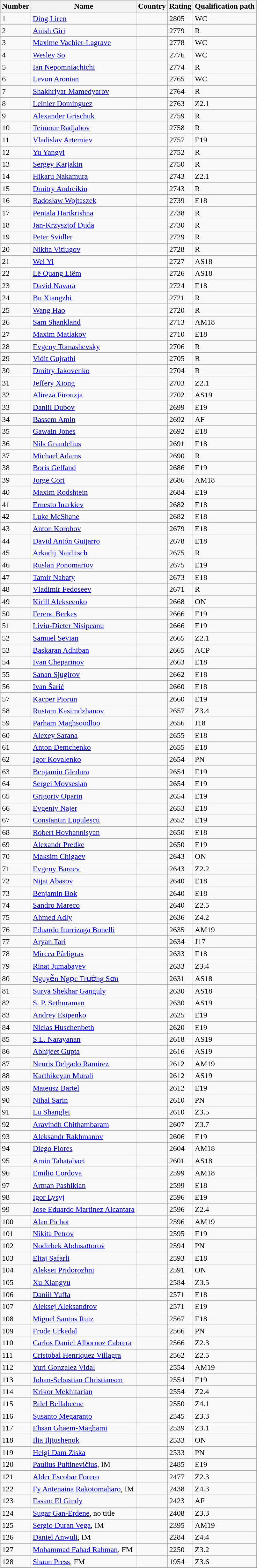<table class="wikitable sortable mw-collapsible">
<tr>
<th>Number</th>
<th>Name</th>
<th>Country</th>
<th>Rating</th>
<th>Qualification path</th>
</tr>
<tr>
<td>1</td>
<td><a href='#'>Ding Liren</a></td>
<td></td>
<td>2805</td>
<td>WC</td>
</tr>
<tr>
<td>2</td>
<td><a href='#'>Anish Giri</a></td>
<td></td>
<td>2779</td>
<td>R</td>
</tr>
<tr>
<td>3</td>
<td><a href='#'>Maxime Vachier-Lagrave</a></td>
<td></td>
<td>2778</td>
<td>WC</td>
</tr>
<tr>
<td>4</td>
<td><a href='#'>Wesley So</a></td>
<td></td>
<td>2776</td>
<td>WC</td>
</tr>
<tr>
<td>5</td>
<td><a href='#'>Ian Nepomniachtchi</a></td>
<td></td>
<td>2774</td>
<td>R</td>
</tr>
<tr>
<td>6</td>
<td><a href='#'>Levon Aronian</a></td>
<td></td>
<td>2765</td>
<td>WC</td>
</tr>
<tr>
<td>7</td>
<td><a href='#'>Shakhriyar Mamedyarov</a></td>
<td></td>
<td>2764</td>
<td>R</td>
</tr>
<tr>
<td>8</td>
<td><a href='#'>Leinier Domínguez</a></td>
<td></td>
<td>2763</td>
<td>Z2.1</td>
</tr>
<tr>
<td>9</td>
<td><a href='#'>Alexander Grischuk</a></td>
<td></td>
<td>2759</td>
<td>R</td>
</tr>
<tr>
<td>10</td>
<td><a href='#'>Teimour Radjabov</a></td>
<td></td>
<td>2758</td>
<td>R</td>
</tr>
<tr>
<td>11</td>
<td><a href='#'>Vladislav Artemiev</a></td>
<td></td>
<td>2757</td>
<td>E19</td>
</tr>
<tr>
<td>12</td>
<td><a href='#'>Yu Yangyi</a></td>
<td></td>
<td>2752</td>
<td>R</td>
</tr>
<tr>
<td>13</td>
<td><a href='#'>Sergey Karjakin</a></td>
<td></td>
<td>2750</td>
<td>R</td>
</tr>
<tr>
<td>14</td>
<td><a href='#'>Hikaru Nakamura</a></td>
<td></td>
<td>2743</td>
<td>Z2.1</td>
</tr>
<tr>
<td>15</td>
<td><a href='#'>Dmitry Andreikin</a></td>
<td></td>
<td>2743</td>
<td>R</td>
</tr>
<tr>
<td>16</td>
<td><a href='#'>Radosław Wojtaszek</a></td>
<td></td>
<td>2739</td>
<td>E18</td>
</tr>
<tr>
<td>17</td>
<td><a href='#'>Pentala Harikrishna</a></td>
<td></td>
<td>2738</td>
<td>R</td>
</tr>
<tr>
<td>18</td>
<td><a href='#'>Jan-Krzysztof Duda</a></td>
<td></td>
<td>2730</td>
<td>R</td>
</tr>
<tr>
<td>19</td>
<td><a href='#'>Peter Svidler</a></td>
<td></td>
<td>2729</td>
<td>R</td>
</tr>
<tr>
<td>20</td>
<td><a href='#'>Nikita Vitiugov</a></td>
<td></td>
<td>2728</td>
<td>R</td>
</tr>
<tr>
<td>21</td>
<td><a href='#'>Wei Yi</a></td>
<td></td>
<td>2727</td>
<td>AS18</td>
</tr>
<tr>
<td>22</td>
<td><a href='#'>Lê Quang Liêm</a></td>
<td></td>
<td>2726</td>
<td>AS18</td>
</tr>
<tr>
<td>23</td>
<td><a href='#'>David Navara</a></td>
<td></td>
<td>2724</td>
<td>E18</td>
</tr>
<tr>
<td>24</td>
<td><a href='#'>Bu Xiangzhi</a></td>
<td></td>
<td>2721</td>
<td>R</td>
</tr>
<tr>
<td>25</td>
<td><a href='#'>Wang Hao</a></td>
<td></td>
<td>2720</td>
<td>R</td>
</tr>
<tr>
<td>26</td>
<td><a href='#'>Sam Shankland</a></td>
<td></td>
<td>2713</td>
<td>AM18</td>
</tr>
<tr>
<td>27</td>
<td><a href='#'>Maxim Matlakov</a></td>
<td></td>
<td>2710</td>
<td>E18</td>
</tr>
<tr>
<td>28</td>
<td><a href='#'>Evgeny Tomashevsky</a></td>
<td></td>
<td>2706</td>
<td>R</td>
</tr>
<tr>
<td>29</td>
<td><a href='#'>Vidit Gujrathi</a></td>
<td></td>
<td>2705</td>
<td>R</td>
</tr>
<tr>
<td>30</td>
<td><a href='#'>Dmitry Jakovenko</a></td>
<td></td>
<td>2704</td>
<td>R</td>
</tr>
<tr>
<td>31</td>
<td><a href='#'>Jeffery Xiong</a></td>
<td></td>
<td>2703</td>
<td>Z2.1</td>
</tr>
<tr>
<td>32</td>
<td><a href='#'>Alireza Firouzja</a></td>
<td></td>
<td>2702</td>
<td>AS19</td>
</tr>
<tr>
<td>33</td>
<td><a href='#'>Daniil Dubov</a></td>
<td></td>
<td>2699</td>
<td>E19</td>
</tr>
<tr>
<td>34</td>
<td><a href='#'>Bassem Amin</a></td>
<td></td>
<td>2692</td>
<td>AF</td>
</tr>
<tr>
<td>35</td>
<td><a href='#'>Gawain Jones</a></td>
<td></td>
<td>2692</td>
<td>E18</td>
</tr>
<tr>
<td>36</td>
<td><a href='#'>Nils Grandelius</a></td>
<td></td>
<td>2691</td>
<td>E18</td>
</tr>
<tr>
<td>37</td>
<td><a href='#'>Michael Adams</a></td>
<td></td>
<td>2690</td>
<td>R</td>
</tr>
<tr>
<td>38</td>
<td><a href='#'>Boris Gelfand</a></td>
<td></td>
<td>2686</td>
<td>E19</td>
</tr>
<tr>
<td>39</td>
<td><a href='#'>Jorge Cori</a></td>
<td></td>
<td>2686</td>
<td>AM18</td>
</tr>
<tr>
<td>40</td>
<td><a href='#'>Maxim Rodshtein</a></td>
<td></td>
<td>2684</td>
<td>E19</td>
</tr>
<tr>
<td>41</td>
<td><a href='#'>Ernesto Inarkiev</a></td>
<td></td>
<td>2682</td>
<td>E18</td>
</tr>
<tr>
<td>42</td>
<td><a href='#'>Luke McShane</a></td>
<td></td>
<td>2682</td>
<td>E18</td>
</tr>
<tr>
<td>43</td>
<td><a href='#'>Anton Korobov</a></td>
<td></td>
<td>2679</td>
<td>E18</td>
</tr>
<tr>
<td>44</td>
<td><a href='#'>David Antón Guijarro</a></td>
<td></td>
<td>2678</td>
<td>E18</td>
</tr>
<tr>
<td>45</td>
<td><a href='#'>Arkadij Naiditsch</a></td>
<td></td>
<td>2675</td>
<td>R</td>
</tr>
<tr>
<td>46</td>
<td><a href='#'>Ruslan Ponomariov</a></td>
<td></td>
<td>2675</td>
<td>E19</td>
</tr>
<tr>
<td>47</td>
<td><a href='#'>Tamir Nabaty</a></td>
<td></td>
<td>2673</td>
<td>E18</td>
</tr>
<tr>
<td>48</td>
<td><a href='#'>Vladimir Fedoseev</a></td>
<td></td>
<td>2671</td>
<td>R</td>
</tr>
<tr>
<td>49</td>
<td><a href='#'>Kirill Alekseenko</a></td>
<td></td>
<td>2668</td>
<td>ON</td>
</tr>
<tr>
<td>50</td>
<td><a href='#'>Ferenc Berkes</a></td>
<td></td>
<td>2666</td>
<td>E19</td>
</tr>
<tr>
<td>51</td>
<td><a href='#'>Liviu-Dieter Nisipeanu</a></td>
<td></td>
<td>2666</td>
<td>E19</td>
</tr>
<tr>
<td>52</td>
<td><a href='#'>Samuel Sevian</a></td>
<td></td>
<td>2665</td>
<td>Z2.1</td>
</tr>
<tr>
<td>53</td>
<td><a href='#'>Baskaran Adhiban</a></td>
<td></td>
<td>2665</td>
<td>ACP</td>
</tr>
<tr>
<td>54</td>
<td><a href='#'>Ivan Cheparinov</a></td>
<td></td>
<td>2663</td>
<td>E18</td>
</tr>
<tr>
<td>55</td>
<td><a href='#'>Sanan Sjugirov</a></td>
<td></td>
<td>2662</td>
<td>E18</td>
</tr>
<tr>
<td>56</td>
<td><a href='#'>Ivan Šarić</a></td>
<td></td>
<td>2660</td>
<td>E18</td>
</tr>
<tr>
<td>57</td>
<td><a href='#'>Kacper Piorun</a></td>
<td></td>
<td>2660</td>
<td>E19</td>
</tr>
<tr>
<td>58</td>
<td><a href='#'>Rustam Kasimdzhanov</a></td>
<td></td>
<td>2657</td>
<td>Z3.4</td>
</tr>
<tr>
<td>59</td>
<td><a href='#'>Parham Maghsoodloo</a></td>
<td></td>
<td>2656</td>
<td>J18</td>
</tr>
<tr>
<td>60</td>
<td><a href='#'>Alexey Sarana</a></td>
<td></td>
<td>2655</td>
<td>E18</td>
</tr>
<tr>
<td>61</td>
<td><a href='#'>Anton Demchenko</a></td>
<td></td>
<td>2655</td>
<td>E18</td>
</tr>
<tr>
<td>62</td>
<td><a href='#'>Igor Kovalenko</a></td>
<td></td>
<td>2654</td>
<td>PN</td>
</tr>
<tr>
<td>63</td>
<td><a href='#'>Benjamin Gledura</a></td>
<td></td>
<td>2654</td>
<td>E19</td>
</tr>
<tr>
<td>64</td>
<td><a href='#'>Sergei Movsesian</a></td>
<td></td>
<td>2654</td>
<td>E19</td>
</tr>
<tr>
<td>65</td>
<td><a href='#'>Grigoriy Oparin</a></td>
<td></td>
<td>2654</td>
<td>E19</td>
</tr>
<tr>
<td>66</td>
<td><a href='#'>Evgeniy Najer</a></td>
<td></td>
<td>2653</td>
<td>E18</td>
</tr>
<tr>
<td>67</td>
<td><a href='#'>Constantin Lupulescu</a></td>
<td></td>
<td>2652</td>
<td>E19</td>
</tr>
<tr>
<td>68</td>
<td><a href='#'>Robert Hovhannisyan</a></td>
<td></td>
<td>2650</td>
<td>E18</td>
</tr>
<tr>
<td>69</td>
<td><a href='#'>Alexandr Predke</a></td>
<td></td>
<td>2650</td>
<td>E19</td>
</tr>
<tr>
<td>70</td>
<td><a href='#'>Maksim Chigaev</a></td>
<td></td>
<td>2643</td>
<td>ON</td>
</tr>
<tr>
<td>71</td>
<td><a href='#'>Evgeny Bareev</a></td>
<td></td>
<td>2643</td>
<td>Z2.2</td>
</tr>
<tr>
<td>72</td>
<td><a href='#'>Nijat Abasov</a></td>
<td></td>
<td>2640</td>
<td>E18</td>
</tr>
<tr>
<td>73</td>
<td><a href='#'>Benjamin Bok</a></td>
<td></td>
<td>2640</td>
<td>E18</td>
</tr>
<tr>
<td>74</td>
<td><a href='#'>Sandro Mareco</a></td>
<td></td>
<td>2640</td>
<td>Z2.5</td>
</tr>
<tr>
<td>75</td>
<td><a href='#'>Ahmed Adly</a></td>
<td></td>
<td>2636</td>
<td>Z4.2</td>
</tr>
<tr>
<td>76</td>
<td><a href='#'>Eduardo Iturrizaga Bonelli</a></td>
<td></td>
<td>2635</td>
<td>AM19</td>
</tr>
<tr>
<td>77</td>
<td><a href='#'>Aryan Tari</a></td>
<td></td>
<td>2634</td>
<td>J17</td>
</tr>
<tr>
<td>78</td>
<td><a href='#'>Mircea Pârligras</a></td>
<td></td>
<td>2633</td>
<td>E18</td>
</tr>
<tr>
<td>79</td>
<td><a href='#'>Rinat Jumabayev</a></td>
<td></td>
<td>2633</td>
<td>Z3.4</td>
</tr>
<tr>
<td>80</td>
<td><a href='#'>Nguyễn Ngọc Trường Sơn</a></td>
<td></td>
<td>2631</td>
<td>AS18</td>
</tr>
<tr>
<td>81</td>
<td><a href='#'>Surya Shekhar Ganguly</a></td>
<td></td>
<td>2630</td>
<td>AS18</td>
</tr>
<tr>
<td>82</td>
<td><a href='#'>S. P. Sethuraman</a></td>
<td></td>
<td>2630</td>
<td>AS19</td>
</tr>
<tr>
<td>83</td>
<td><a href='#'>Andrey Esipenko</a></td>
<td></td>
<td>2625</td>
<td>E19</td>
</tr>
<tr>
<td>84</td>
<td><a href='#'>Niclas Huschenbeth</a></td>
<td></td>
<td>2620</td>
<td>E19</td>
</tr>
<tr>
<td>85</td>
<td><a href='#'>S.L. Narayanan</a></td>
<td></td>
<td>2618</td>
<td>AS19</td>
</tr>
<tr>
<td>86</td>
<td><a href='#'>Abhijeet Gupta</a></td>
<td></td>
<td>2616</td>
<td>AS19</td>
</tr>
<tr>
<td>87</td>
<td><a href='#'>Neuris Delgado Ramirez</a></td>
<td></td>
<td>2612</td>
<td>AM19</td>
</tr>
<tr>
<td>88</td>
<td><a href='#'>Karthikeyan Murali</a></td>
<td></td>
<td>2612</td>
<td>AS19</td>
</tr>
<tr>
<td>89</td>
<td><a href='#'>Mateusz Bartel</a></td>
<td></td>
<td>2612</td>
<td>E19</td>
</tr>
<tr>
<td>90</td>
<td><a href='#'>Nihal Sarin</a></td>
<td></td>
<td>2610</td>
<td>PN</td>
</tr>
<tr>
<td>91</td>
<td><a href='#'>Lu Shanglei</a></td>
<td></td>
<td>2610</td>
<td>Z3.5</td>
</tr>
<tr>
<td>92</td>
<td><a href='#'>Aravindh Chithambaram</a></td>
<td></td>
<td>2607</td>
<td>Z3.7</td>
</tr>
<tr>
<td>93</td>
<td><a href='#'>Aleksandr Rakhmanov</a></td>
<td></td>
<td>2606</td>
<td>E19</td>
</tr>
<tr>
<td>94</td>
<td><a href='#'>Diego Flores</a></td>
<td></td>
<td>2604</td>
<td>AM18</td>
</tr>
<tr>
<td>95</td>
<td><a href='#'>Amin Tabatabaei</a></td>
<td></td>
<td>2601</td>
<td>AS18</td>
</tr>
<tr>
<td>96</td>
<td><a href='#'>Emilio Cordova</a></td>
<td></td>
<td>2599</td>
<td>AM18</td>
</tr>
<tr>
<td>97</td>
<td><a href='#'>Arman Pashikian</a></td>
<td></td>
<td>2599</td>
<td>E18</td>
</tr>
<tr>
<td>98</td>
<td><a href='#'>Igor Lysyj</a></td>
<td></td>
<td>2596</td>
<td>E19</td>
</tr>
<tr>
<td>99</td>
<td><a href='#'>Jose Eduardo Martinez Alcantara</a></td>
<td></td>
<td>2596</td>
<td>Z2.4</td>
</tr>
<tr>
<td>100</td>
<td><a href='#'>Alan Pichot</a></td>
<td></td>
<td>2596</td>
<td>AM19</td>
</tr>
<tr>
<td>101</td>
<td><a href='#'>Nikita Petrov</a></td>
<td></td>
<td>2595</td>
<td>E19</td>
</tr>
<tr>
<td>102</td>
<td><a href='#'>Nodirbek Abdusattorov</a></td>
<td></td>
<td>2594</td>
<td>PN</td>
</tr>
<tr>
<td>103</td>
<td><a href='#'>Eltaj Safarli</a></td>
<td></td>
<td>2593</td>
<td>E18</td>
</tr>
<tr>
<td>104</td>
<td><a href='#'>Aleksei Pridorozhni</a></td>
<td></td>
<td>2591</td>
<td>ON</td>
</tr>
<tr>
<td>105</td>
<td><a href='#'>Xu Xiangyu</a></td>
<td></td>
<td>2584</td>
<td>Z3.5</td>
</tr>
<tr>
<td>106</td>
<td><a href='#'>Daniil Yuffa</a></td>
<td></td>
<td>2571</td>
<td>E18</td>
</tr>
<tr>
<td>107</td>
<td><a href='#'>Aleksej Aleksandrov</a></td>
<td></td>
<td>2571</td>
<td>E19</td>
</tr>
<tr>
<td>108</td>
<td><a href='#'>Miguel Santos Ruiz</a></td>
<td></td>
<td>2567</td>
<td>E18</td>
</tr>
<tr>
<td>109</td>
<td><a href='#'>Frode Urkedal</a></td>
<td></td>
<td>2566</td>
<td>PN</td>
</tr>
<tr>
<td>110</td>
<td><a href='#'>Carlos Daniel Albornoz Cabrera</a></td>
<td></td>
<td>2566</td>
<td>Z2.3</td>
</tr>
<tr>
<td>111</td>
<td><a href='#'>Cristobal Henriquez Villagra</a></td>
<td></td>
<td>2562</td>
<td>Z2.5</td>
</tr>
<tr>
<td>112</td>
<td><a href='#'>Yuri Gonzalez Vidal</a></td>
<td></td>
<td>2554</td>
<td>AM19</td>
</tr>
<tr>
<td>113</td>
<td><a href='#'>Johan-Sebastian Christiansen</a></td>
<td></td>
<td>2554</td>
<td>E19</td>
</tr>
<tr>
<td>114</td>
<td><a href='#'>Krikor Mekhitarian</a></td>
<td></td>
<td>2554</td>
<td>Z2.4</td>
</tr>
<tr>
<td>115</td>
<td><a href='#'>Bilel Bellahcene</a></td>
<td></td>
<td>2550</td>
<td>Z4.1</td>
</tr>
<tr>
<td>116</td>
<td><a href='#'>Susanto Megaranto</a></td>
<td></td>
<td>2545</td>
<td>Z3.3</td>
</tr>
<tr>
<td>117</td>
<td><a href='#'>Ehsan Ghaem-Maghami</a></td>
<td></td>
<td>2539</td>
<td>Z3.1</td>
</tr>
<tr>
<td>118</td>
<td><a href='#'>Ilia Iljiushenok</a></td>
<td></td>
<td>2533</td>
<td>ON</td>
</tr>
<tr>
<td>119</td>
<td><a href='#'>Helgi Dam Ziska</a></td>
<td></td>
<td>2533</td>
<td>PN</td>
</tr>
<tr>
<td>120</td>
<td><a href='#'>Paulius Pultinevičius</a>, IM</td>
<td></td>
<td>2485</td>
<td>E19</td>
</tr>
<tr>
<td>121</td>
<td><a href='#'>Alder Escobar Forero</a></td>
<td></td>
<td>2477</td>
<td>Z2.3</td>
</tr>
<tr>
<td>122</td>
<td><a href='#'>Fy Antenaina Rakotomaharo</a>, IM</td>
<td></td>
<td>2438</td>
<td>Z4.3</td>
</tr>
<tr>
<td>123</td>
<td><a href='#'>Essam El Gindy</a></td>
<td></td>
<td>2423</td>
<td>AF</td>
</tr>
<tr>
<td>124</td>
<td><a href='#'>Sugar Gan-Erdene</a>, no title</td>
<td></td>
<td>2408</td>
<td>Z3.3</td>
</tr>
<tr>
<td>125</td>
<td><a href='#'>Sergio Duran Vega</a>, IM</td>
<td></td>
<td>2395</td>
<td>AM19</td>
</tr>
<tr>
<td>126</td>
<td><a href='#'>Daniel Anwuli</a>, IM</td>
<td></td>
<td>2284</td>
<td>Z4.4</td>
</tr>
<tr>
<td>127</td>
<td><a href='#'>Mohammad Fahad Rahman</a>, FM</td>
<td></td>
<td>2250</td>
<td>Z3.2</td>
</tr>
<tr>
<td>128</td>
<td><a href='#'>Shaun Press</a>, FM</td>
<td></td>
<td>1954</td>
<td>Z3.6</td>
</tr>
</table>
